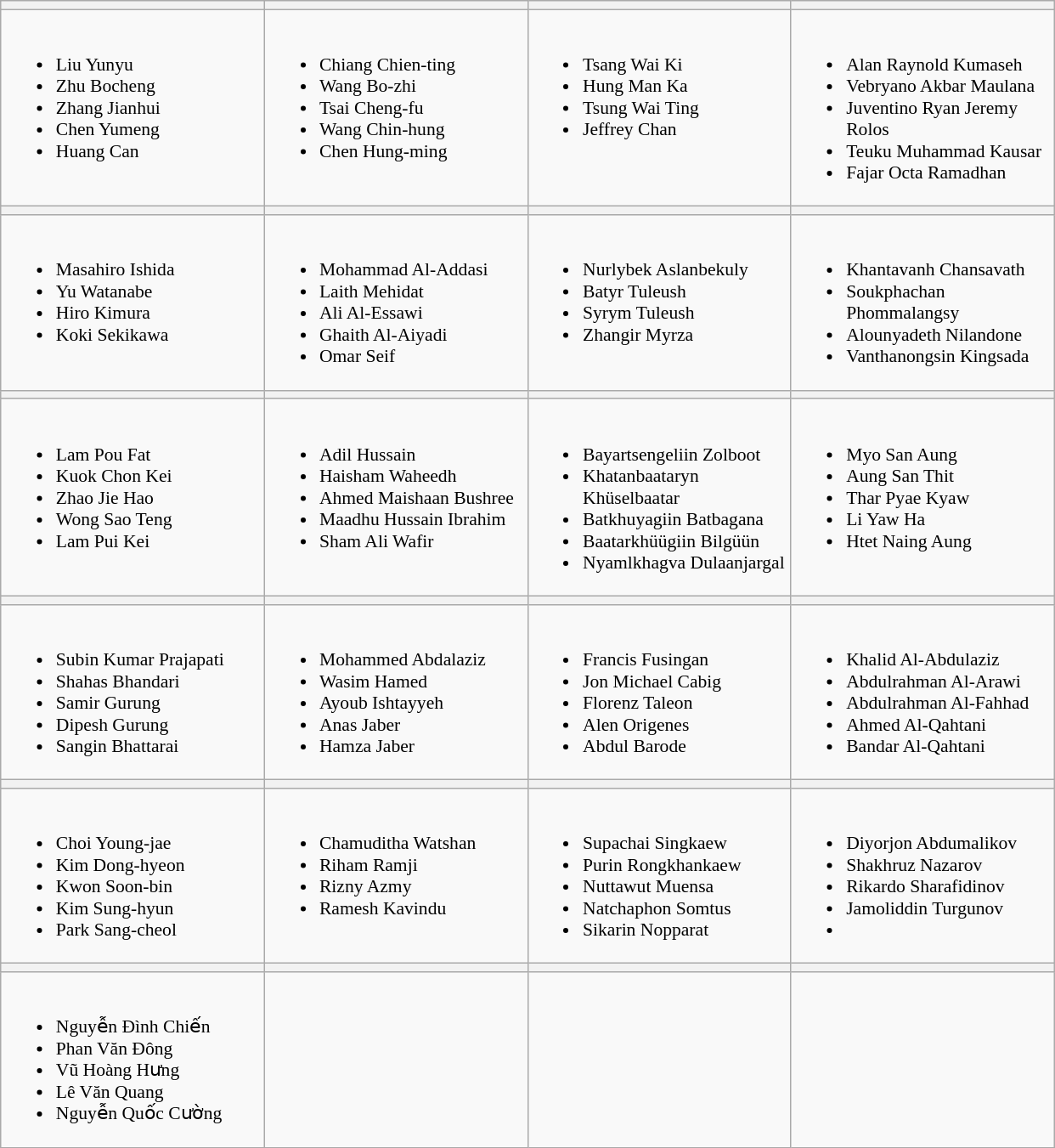<table class="wikitable" style="font-size:90%">
<tr>
<th width=200></th>
<th width=200></th>
<th width=200></th>
<th width=200></th>
</tr>
<tr>
<td valign=top><br><ul><li>Liu Yunyu</li><li>Zhu Bocheng</li><li>Zhang Jianhui</li><li>Chen Yumeng</li><li>Huang Can</li></ul></td>
<td valign=top><br><ul><li>Chiang Chien-ting</li><li>Wang Bo-zhi</li><li>Tsai Cheng-fu</li><li>Wang Chin-hung</li><li>Chen Hung-ming</li></ul></td>
<td valign=top><br><ul><li>Tsang Wai Ki</li><li>Hung Man Ka</li><li>Tsung Wai Ting</li><li>Jeffrey Chan</li></ul></td>
<td valign=top><br><ul><li>Alan Raynold Kumaseh</li><li>Vebryano Akbar Maulana</li><li>Juventino Ryan Jeremy Rolos</li><li>Teuku Muhammad Kausar</li><li>Fajar Octa Ramadhan</li></ul></td>
</tr>
<tr>
<th></th>
<th></th>
<th></th>
<th></th>
</tr>
<tr>
<td valign=top><br><ul><li>Masahiro Ishida</li><li>Yu Watanabe</li><li>Hiro Kimura</li><li>Koki Sekikawa</li></ul></td>
<td valign=top><br><ul><li>Mohammad Al-Addasi</li><li>Laith Mehidat</li><li>Ali Al-Essawi</li><li>Ghaith Al-Aiyadi</li><li>Omar Seif</li></ul></td>
<td valign=top><br><ul><li>Nurlybek Aslanbekuly</li><li>Batyr Tuleush</li><li>Syrym Tuleush</li><li>Zhangir Myrza</li></ul></td>
<td valign=top><br><ul><li>Khantavanh Chansavath</li><li>Soukphachan Phommalangsy</li><li>Alounyadeth Nilandone</li><li>Vanthanongsin Kingsada</li></ul></td>
</tr>
<tr>
<th></th>
<th></th>
<th></th>
<th></th>
</tr>
<tr>
<td valign=top><br><ul><li>Lam Pou Fat</li><li>Kuok Chon Kei</li><li>Zhao Jie Hao</li><li>Wong Sao Teng</li><li>Lam Pui Kei</li></ul></td>
<td valign=top><br><ul><li>Adil Hussain</li><li>Haisham Waheedh</li><li>Ahmed Maishaan Bushree</li><li>Maadhu Hussain Ibrahim</li><li>Sham Ali Wafir</li></ul></td>
<td valign=top><br><ul><li>Bayartsengeliin Zolboot</li><li>Khatanbaataryn Khüselbaatar</li><li>Batkhuyagiin Batbagana</li><li>Baatarkhüügiin Bilgüün</li><li>Nyamlkhagva Dulaanjargal</li></ul></td>
<td valign=top><br><ul><li>Myo San Aung</li><li>Aung San Thit</li><li>Thar Pyae Kyaw</li><li>Li Yaw Ha</li><li>Htet Naing Aung</li></ul></td>
</tr>
<tr>
<th></th>
<th></th>
<th></th>
<th></th>
</tr>
<tr>
<td valign=top><br><ul><li>Subin Kumar Prajapati</li><li>Shahas Bhandari</li><li>Samir Gurung</li><li>Dipesh Gurung</li><li>Sangin Bhattarai</li></ul></td>
<td valign=top><br><ul><li>Mohammed Abdalaziz</li><li>Wasim Hamed</li><li>Ayoub Ishtayyeh</li><li>Anas Jaber</li><li>Hamza Jaber</li></ul></td>
<td valign=top><br><ul><li>Francis Fusingan</li><li>Jon Michael Cabig</li><li>Florenz Taleon</li><li>Alen Origenes</li><li>Abdul Barode</li></ul></td>
<td valign=top><br><ul><li>Khalid Al-Abdulaziz</li><li>Abdulrahman Al-Arawi</li><li>Abdulrahman Al-Fahhad</li><li>Ahmed Al-Qahtani</li><li>Bandar Al-Qahtani</li></ul></td>
</tr>
<tr>
<th></th>
<th></th>
<th></th>
<th></th>
</tr>
<tr>
<td valign=top><br><ul><li>Choi Young-jae</li><li>Kim Dong-hyeon</li><li>Kwon Soon-bin</li><li>Kim Sung-hyun</li><li>Park Sang-cheol</li></ul></td>
<td valign=top><br><ul><li>Chamuditha Watshan</li><li>Riham Ramji</li><li>Rizny Azmy</li><li>Ramesh Kavindu</li></ul></td>
<td valign=top><br><ul><li>Supachai Singkaew</li><li>Purin Rongkhankaew</li><li>Nuttawut Muensa</li><li>Natchaphon Somtus</li><li>Sikarin Nopparat</li></ul></td>
<td valign=top><br><ul><li>Diyorjon Abdumalikov</li><li>Shakhruz Nazarov</li><li>Rikardo Sharafidinov</li><li>Jamoliddin Turgunov</li><li></li></ul></td>
</tr>
<tr>
<th></th>
<th></th>
<th></th>
<th></th>
</tr>
<tr>
<td valign=top><br><ul><li>Nguyễn Đình Chiến</li><li>Phan Văn Đông</li><li>Vũ Hoàng Hưng</li><li>Lê Văn Quang</li><li>Nguyễn Quốc Cường</li></ul></td>
<td valign=top></td>
<td valign=top></td>
<td valign=top></td>
</tr>
</table>
